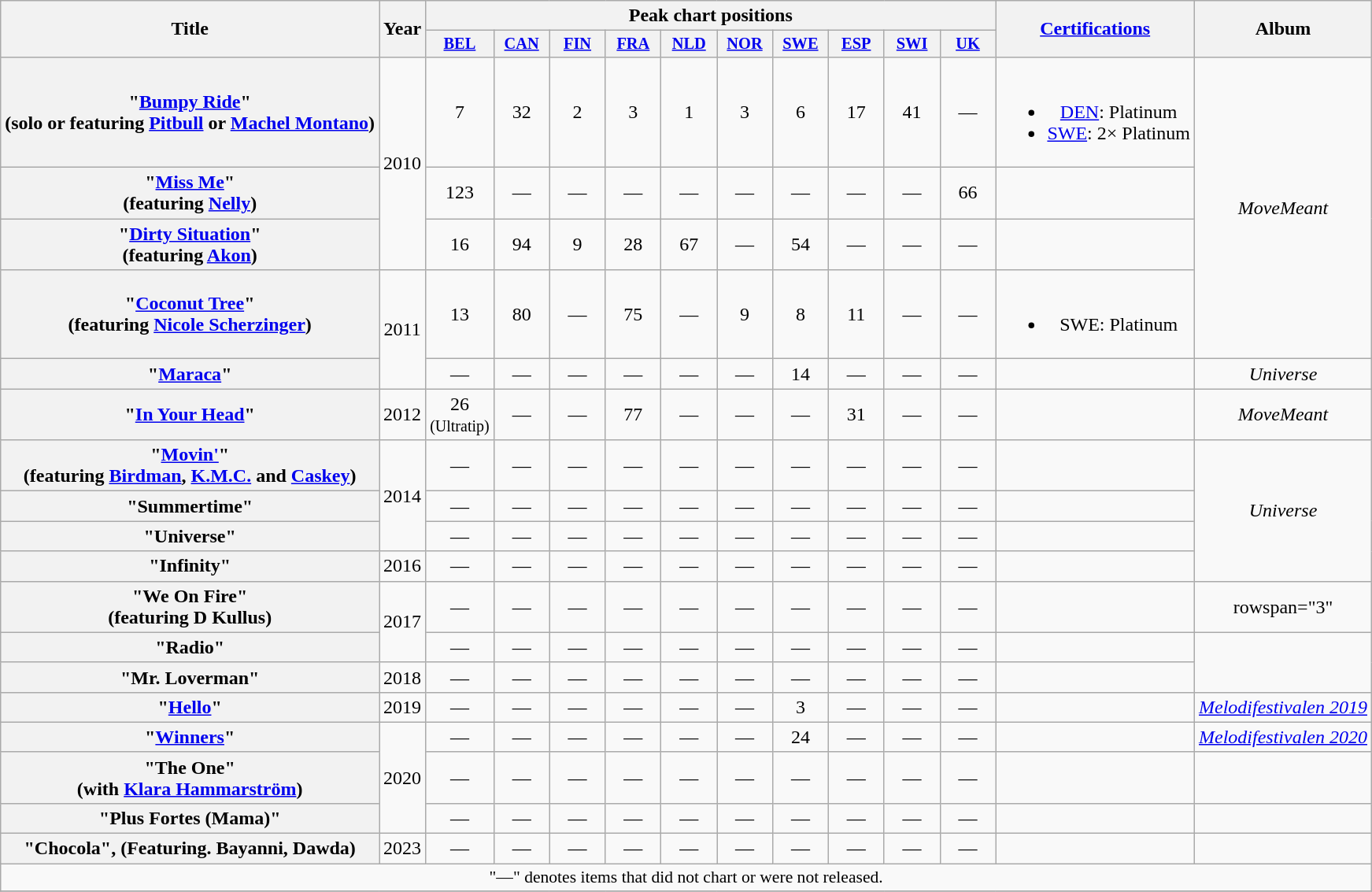<table class="wikitable plainrowheaders" style="text-align:center;">
<tr>
<th scope="col" rowspan="2">Title</th>
<th scope="col" rowspan="2">Year</th>
<th scope="col" colspan="10">Peak chart positions</th>
<th scope="col" rowspan="2"><a href='#'>Certifications</a></th>
<th scope="col" rowspan="2">Album</th>
</tr>
<tr>
<th scope="col" style="width:3em;font-size:85%;"><a href='#'>BEL</a></th>
<th scope="col" style="width:3em;font-size:85%;"><a href='#'>CAN</a></th>
<th scope="col" style="width:3em;font-size:85%;"><a href='#'>FIN</a></th>
<th scope="col" style="width:3em;font-size:85%;"><a href='#'>FRA</a><br></th>
<th scope="col" style="width:3em;font-size:85%;"><a href='#'>NLD</a></th>
<th scope="col" style="width:3em;font-size:85%;"><a href='#'>NOR</a></th>
<th scope="col" style="width:3em;font-size:85%;"><a href='#'>SWE</a><br></th>
<th scope="col" style="width:3em;font-size:85%;"><a href='#'>ESP</a></th>
<th scope="col" style="width:3em;font-size:85%;"><a href='#'>SWI</a></th>
<th scope="col" style="width:3em;font-size:85%;"><a href='#'>UK</a></th>
</tr>
<tr>
<th scope="row">"<a href='#'>Bumpy Ride</a>" <br><span>(solo or featuring <a href='#'>Pitbull</a> or <a href='#'>Machel Montano</a>)</span></th>
<td rowspan="3">2010</td>
<td>7</td>
<td>32</td>
<td>2</td>
<td>3</td>
<td>1</td>
<td>3</td>
<td>6</td>
<td>17</td>
<td>41</td>
<td>—</td>
<td><br><ul><li><a href='#'>DEN</a>: Platinum</li><li><a href='#'>SWE</a>: 2× Platinum</li></ul></td>
<td rowspan="4"><em>MoveMeant</em></td>
</tr>
<tr>
<th scope="row">"<a href='#'>Miss Me</a>" <br><span>(featuring <a href='#'>Nelly</a>)</span></th>
<td>123</td>
<td>—</td>
<td>—</td>
<td>—</td>
<td>—</td>
<td>—</td>
<td>—</td>
<td>—</td>
<td>—</td>
<td>66</td>
<td></td>
</tr>
<tr>
<th scope="row">"<a href='#'>Dirty Situation</a>" <br><span>(featuring <a href='#'>Akon</a>)</span></th>
<td>16</td>
<td>94</td>
<td>9</td>
<td>28</td>
<td>67</td>
<td>—</td>
<td>54</td>
<td>—</td>
<td>—</td>
<td>—</td>
<td></td>
</tr>
<tr>
<th scope="row">"<a href='#'>Coconut Tree</a>" <br><span>(featuring <a href='#'>Nicole Scherzinger</a>)</span></th>
<td rowspan="2">2011</td>
<td>13</td>
<td>80</td>
<td>—</td>
<td>75</td>
<td>—</td>
<td>9</td>
<td>8</td>
<td>11</td>
<td>—</td>
<td>—</td>
<td><br><ul><li>SWE: Platinum</li></ul></td>
</tr>
<tr>
<th scope="row">"<a href='#'>Maraca</a>"</th>
<td>—</td>
<td>—</td>
<td>—</td>
<td>—</td>
<td>—</td>
<td>—</td>
<td>14</td>
<td>—</td>
<td>—</td>
<td>—</td>
<td></td>
<td rowspan="1"><em>Universe</em></td>
</tr>
<tr>
<th scope="row">"<a href='#'>In Your Head</a>"</th>
<td>2012</td>
<td>26<br><small>(Ultratip)</small></td>
<td>—</td>
<td>—</td>
<td>77</td>
<td>—</td>
<td>—</td>
<td>—</td>
<td>31</td>
<td>—</td>
<td>—</td>
<td></td>
<td rowspan="1"><em>MoveMeant</em></td>
</tr>
<tr>
<th scope="row">"<a href='#'>Movin'</a>" <br><span>(featuring <a href='#'>Birdman</a>, <a href='#'>K.M.C.</a> and <a href='#'>Caskey</a>)</span></th>
<td rowspan="3">2014</td>
<td>—</td>
<td>—</td>
<td>—</td>
<td>—</td>
<td>—</td>
<td>—</td>
<td>—</td>
<td>—</td>
<td>—</td>
<td>—</td>
<td></td>
<td rowspan="4"><em>Universe</em></td>
</tr>
<tr>
<th scope="row">"Summertime"</th>
<td>—</td>
<td>—</td>
<td>—</td>
<td>—</td>
<td>—</td>
<td>—</td>
<td>—</td>
<td>—</td>
<td>—</td>
<td>—</td>
<td></td>
</tr>
<tr>
<th scope="row">"Universe"</th>
<td>—</td>
<td>—</td>
<td>—</td>
<td>—</td>
<td>—</td>
<td>—</td>
<td>—</td>
<td>—</td>
<td>—</td>
<td>—</td>
<td></td>
</tr>
<tr>
<th scope="row">"Infinity" <br><span></span></th>
<td>2016</td>
<td>—</td>
<td>—</td>
<td>—</td>
<td>—</td>
<td>—</td>
<td>—</td>
<td>—</td>
<td>—</td>
<td>—</td>
<td>—</td>
<td></td>
</tr>
<tr>
<th scope="row">"We On Fire" <br><span>(featuring D Kullus)</span></th>
<td rowspan="2">2017</td>
<td>—</td>
<td>—</td>
<td>—</td>
<td>—</td>
<td>—</td>
<td>—</td>
<td>—</td>
<td>—</td>
<td>—</td>
<td>—</td>
<td></td>
<td>rowspan="3" </td>
</tr>
<tr>
<th scope="row">"Radio"</th>
<td>—</td>
<td>—</td>
<td>—</td>
<td>—</td>
<td>—</td>
<td>—</td>
<td>—</td>
<td>—</td>
<td>—</td>
<td>—</td>
<td></td>
</tr>
<tr>
<th scope="row">"Mr. Loverman" <br><span></span></th>
<td>2018</td>
<td>—</td>
<td>—</td>
<td>—</td>
<td>—</td>
<td>—</td>
<td>—</td>
<td>—</td>
<td>—</td>
<td>—</td>
<td>—</td>
<td></td>
</tr>
<tr>
<th scope="row">"<a href='#'>Hello</a>"</th>
<td>2019</td>
<td>—</td>
<td>—</td>
<td>—</td>
<td>—</td>
<td>—</td>
<td>—</td>
<td>3<br></td>
<td>—</td>
<td>—</td>
<td>—</td>
<td></td>
<td><em><a href='#'>Melodifestivalen 2019</a></em></td>
</tr>
<tr>
<th scope="row">"<a href='#'>Winners</a>"</th>
<td rowspan=3>2020</td>
<td>—</td>
<td>—</td>
<td>—</td>
<td>—</td>
<td>—</td>
<td>—</td>
<td>24<br></td>
<td>—</td>
<td>—</td>
<td>—</td>
<td></td>
<td><em><a href='#'>Melodifestivalen 2020</a></em></td>
</tr>
<tr>
<th scope="row">"The One"  <br>  (with <a href='#'>Klara Hammarström</a>)</th>
<td>—</td>
<td>—</td>
<td>—</td>
<td>—</td>
<td>—</td>
<td>—</td>
<td>—</td>
<td>—</td>
<td>—</td>
<td>—</td>
<td></td>
<td></td>
</tr>
<tr>
<th scope="row">"Plus Fortes (Mama)"</th>
<td>—</td>
<td>—</td>
<td>—</td>
<td>—</td>
<td>—</td>
<td>—</td>
<td>—</td>
<td>—</td>
<td>—</td>
<td>—</td>
<td></td>
<td></td>
</tr>
<tr>
<th scope="row">"Chocola", (Featuring. Bayanni, Dawda)</th>
<td>2023</td>
<td>—</td>
<td>—</td>
<td>—</td>
<td>—</td>
<td>—</td>
<td>—</td>
<td>—</td>
<td>—</td>
<td>—</td>
<td>—</td>
<td></td>
<td rowspan="1"></td>
</tr>
<tr>
<td colspan="14" style="font-size:90%">"—" denotes items that did not chart or were not released.</td>
</tr>
<tr>
</tr>
</table>
